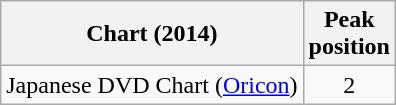<table class="wikitable" style="text-align:center;">
<tr>
<th>Chart (2014)</th>
<th>Peak<br>position</th>
</tr>
<tr>
<td align="left">Japanese DVD Chart (<a href='#'>Oricon</a>)</td>
<td>2</td>
</tr>
</table>
